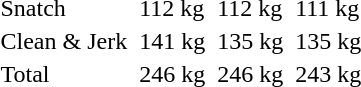<table>
<tr>
<td>Snatch</td>
<td></td>
<td>112 kg</td>
<td></td>
<td>112 kg</td>
<td></td>
<td>111 kg</td>
</tr>
<tr>
<td>Clean & Jerk</td>
<td></td>
<td>141 kg</td>
<td></td>
<td>135 kg</td>
<td></td>
<td>135 kg</td>
</tr>
<tr>
<td>Total</td>
<td></td>
<td>246 kg</td>
<td></td>
<td>246 kg</td>
<td></td>
<td>243 kg</td>
</tr>
</table>
